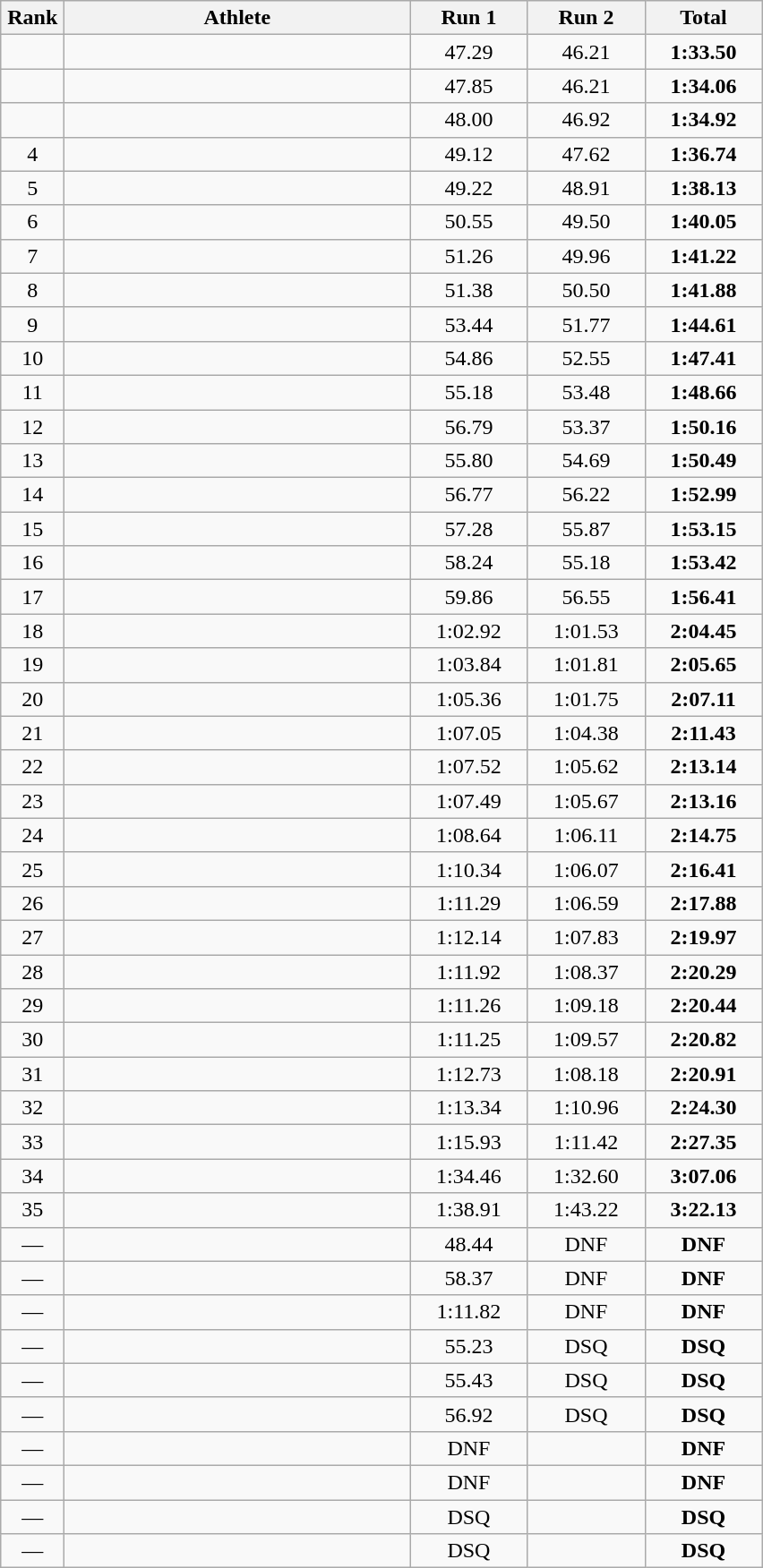<table class=wikitable style="text-align:center">
<tr>
<th width=40>Rank</th>
<th width=250>Athlete</th>
<th width=80>Run 1</th>
<th width=80>Run 2</th>
<th width=80>Total</th>
</tr>
<tr>
<td></td>
<td align=left></td>
<td>47.29</td>
<td>46.21</td>
<td><strong>1:33.50</strong></td>
</tr>
<tr>
<td></td>
<td align=left></td>
<td>47.85</td>
<td>46.21</td>
<td><strong>1:34.06</strong></td>
</tr>
<tr>
<td></td>
<td align=left></td>
<td>48.00</td>
<td>46.92</td>
<td><strong>1:34.92</strong></td>
</tr>
<tr>
<td>4</td>
<td align=left></td>
<td>49.12</td>
<td>47.62</td>
<td><strong>1:36.74</strong></td>
</tr>
<tr>
<td>5</td>
<td align=left></td>
<td>49.22</td>
<td>48.91</td>
<td><strong>1:38.13</strong></td>
</tr>
<tr>
<td>6</td>
<td align=left></td>
<td>50.55</td>
<td>49.50</td>
<td><strong>1:40.05</strong></td>
</tr>
<tr>
<td>7</td>
<td align=left></td>
<td>51.26</td>
<td>49.96</td>
<td><strong>1:41.22</strong></td>
</tr>
<tr>
<td>8</td>
<td align=left></td>
<td>51.38</td>
<td>50.50</td>
<td><strong>1:41.88</strong></td>
</tr>
<tr>
<td>9</td>
<td align=left></td>
<td>53.44</td>
<td>51.77</td>
<td><strong>1:44.61</strong></td>
</tr>
<tr>
<td>10</td>
<td align=left></td>
<td>54.86</td>
<td>52.55</td>
<td><strong>1:47.41</strong></td>
</tr>
<tr>
<td>11</td>
<td align=left></td>
<td>55.18</td>
<td>53.48</td>
<td><strong>1:48.66</strong></td>
</tr>
<tr>
<td>12</td>
<td align=left></td>
<td>56.79</td>
<td>53.37</td>
<td><strong>1:50.16</strong></td>
</tr>
<tr>
<td>13</td>
<td align=left></td>
<td>55.80</td>
<td>54.69</td>
<td><strong>1:50.49</strong></td>
</tr>
<tr>
<td>14</td>
<td align=left></td>
<td>56.77</td>
<td>56.22</td>
<td><strong>1:52.99</strong></td>
</tr>
<tr>
<td>15</td>
<td align=left></td>
<td>57.28</td>
<td>55.87</td>
<td><strong>1:53.15</strong></td>
</tr>
<tr>
<td>16</td>
<td align=left></td>
<td>58.24</td>
<td>55.18</td>
<td><strong>1:53.42</strong></td>
</tr>
<tr>
<td>17</td>
<td align=left></td>
<td>59.86</td>
<td>56.55</td>
<td><strong>1:56.41</strong></td>
</tr>
<tr>
<td>18</td>
<td align=left></td>
<td>1:02.92</td>
<td>1:01.53</td>
<td><strong>2:04.45</strong></td>
</tr>
<tr>
<td>19</td>
<td align=left></td>
<td>1:03.84</td>
<td>1:01.81</td>
<td><strong>2:05.65</strong></td>
</tr>
<tr>
<td>20</td>
<td align=left></td>
<td>1:05.36</td>
<td>1:01.75</td>
<td><strong>2:07.11</strong></td>
</tr>
<tr>
<td>21</td>
<td align=left></td>
<td>1:07.05</td>
<td>1:04.38</td>
<td><strong>2:11.43</strong></td>
</tr>
<tr>
<td>22</td>
<td align=left></td>
<td>1:07.52</td>
<td>1:05.62</td>
<td><strong>2:13.14</strong></td>
</tr>
<tr>
<td>23</td>
<td align=left></td>
<td>1:07.49</td>
<td>1:05.67</td>
<td><strong>2:13.16</strong></td>
</tr>
<tr>
<td>24</td>
<td align=left></td>
<td>1:08.64</td>
<td>1:06.11</td>
<td><strong>2:14.75</strong></td>
</tr>
<tr>
<td>25</td>
<td align=left></td>
<td>1:10.34</td>
<td>1:06.07</td>
<td><strong>2:16.41</strong></td>
</tr>
<tr>
<td>26</td>
<td align=left></td>
<td>1:11.29</td>
<td>1:06.59</td>
<td><strong>2:17.88</strong></td>
</tr>
<tr>
<td>27</td>
<td align=left></td>
<td>1:12.14</td>
<td>1:07.83</td>
<td><strong>2:19.97</strong></td>
</tr>
<tr>
<td>28</td>
<td align=left></td>
<td>1:11.92</td>
<td>1:08.37</td>
<td><strong>2:20.29</strong></td>
</tr>
<tr>
<td>29</td>
<td align=left></td>
<td>1:11.26</td>
<td>1:09.18</td>
<td><strong>2:20.44</strong></td>
</tr>
<tr>
<td>30</td>
<td align=left></td>
<td>1:11.25</td>
<td>1:09.57</td>
<td><strong>2:20.82</strong></td>
</tr>
<tr>
<td>31</td>
<td align=left></td>
<td>1:12.73</td>
<td>1:08.18</td>
<td><strong>2:20.91</strong></td>
</tr>
<tr>
<td>32</td>
<td align=left></td>
<td>1:13.34</td>
<td>1:10.96</td>
<td><strong>2:24.30</strong></td>
</tr>
<tr>
<td>33</td>
<td align=left></td>
<td>1:15.93</td>
<td>1:11.42</td>
<td><strong>2:27.35</strong></td>
</tr>
<tr>
<td>34</td>
<td align=left></td>
<td>1:34.46</td>
<td>1:32.60</td>
<td><strong>3:07.06</strong></td>
</tr>
<tr>
<td>35</td>
<td align=left></td>
<td>1:38.91</td>
<td>1:43.22</td>
<td><strong>3:22.13</strong></td>
</tr>
<tr>
<td>—</td>
<td align=left></td>
<td>48.44</td>
<td>DNF</td>
<td><strong>DNF</strong></td>
</tr>
<tr>
<td>—</td>
<td align=left></td>
<td>58.37</td>
<td>DNF</td>
<td><strong>DNF</strong></td>
</tr>
<tr>
<td>—</td>
<td align=left></td>
<td>1:11.82</td>
<td>DNF</td>
<td><strong>DNF</strong></td>
</tr>
<tr>
<td>—</td>
<td align=left></td>
<td>55.23</td>
<td>DSQ</td>
<td><strong>DSQ</strong></td>
</tr>
<tr>
<td>—</td>
<td align=left></td>
<td>55.43</td>
<td>DSQ</td>
<td><strong>DSQ</strong></td>
</tr>
<tr>
<td>—</td>
<td align=left></td>
<td>56.92</td>
<td>DSQ</td>
<td><strong>DSQ</strong></td>
</tr>
<tr>
<td>—</td>
<td align=left></td>
<td>DNF</td>
<td></td>
<td><strong>DNF</strong></td>
</tr>
<tr>
<td>—</td>
<td align=left></td>
<td>DNF</td>
<td></td>
<td><strong>DNF</strong></td>
</tr>
<tr>
<td>—</td>
<td align=left></td>
<td>DSQ</td>
<td></td>
<td><strong>DSQ</strong></td>
</tr>
<tr>
<td>—</td>
<td align=left></td>
<td>DSQ</td>
<td></td>
<td><strong>DSQ</strong></td>
</tr>
</table>
